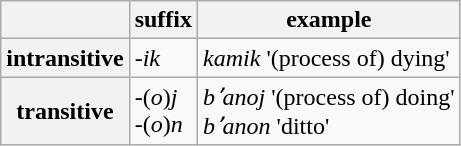<table class="wikitable">
<tr>
<th></th>
<th><strong>suffix</strong></th>
<th><strong>example</strong></th>
</tr>
<tr>
<th><strong>intransitive</strong></th>
<td><em>-ik</em></td>
<td><em>kamik</em> '(process of) dying'</td>
</tr>
<tr>
<th><strong>transitive</strong></th>
<td>-(<em>o</em>)<em>j</em><br>-(<em>o</em>)<em>n</em></td>
<td><em>bʼanoj</em> '(process of) doing'<br><em>bʼanon</em> 'ditto'</td>
</tr>
</table>
